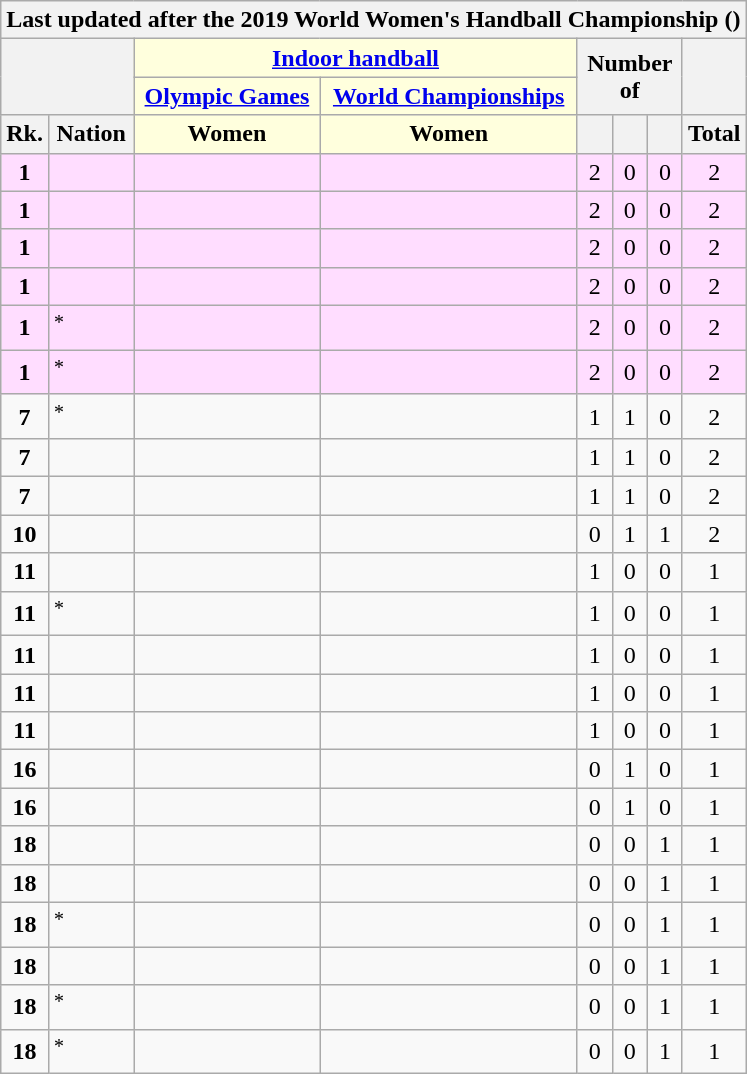<table class="wikitable" style="margin-top: 0em; text-align: center; font-size: 100%;">
<tr>
<th colspan="8">Last updated after the 2019 World Women's Handball Championship ()</th>
</tr>
<tr>
<th rowspan="2" colspan="2"></th>
<th colspan="2" style="background: #ffd;"><a href='#'>Indoor handball</a></th>
<th rowspan="2" colspan="3">Number of</th>
<th rowspan="2"></th>
</tr>
<tr>
<th style="background: #ffd;"><a href='#'>Olympic Games</a></th>
<th style="background: #ffd;"><a href='#'>World Championships</a></th>
</tr>
<tr>
<th style="width: 1em;">Rk.</th>
<th>Nation</th>
<th style="background: #ffd;">Women</th>
<th style="background: #ffd;">Women</th>
<th style="width: 1em;"></th>
<th style="width: 1em;"></th>
<th style="width: 1em;"></th>
<th style="width: 1em;">Total</th>
</tr>
<tr style="background: #fdf;">
<td><strong>1</strong></td>
<td style="text-align: left;"></td>
<td></td>
<td></td>
<td>2</td>
<td>0</td>
<td>0</td>
<td>2</td>
</tr>
<tr style="background: #fdf;">
<td><strong>1</strong></td>
<td style="text-align: left;"></td>
<td></td>
<td></td>
<td>2</td>
<td>0</td>
<td>0</td>
<td>2</td>
</tr>
<tr style="background: #fdf;">
<td><strong>1</strong></td>
<td style="text-align: left;"></td>
<td></td>
<td></td>
<td>2</td>
<td>0</td>
<td>0</td>
<td>2</td>
</tr>
<tr style="background: #fdf;">
<td><strong>1</strong></td>
<td style="text-align: left;"></td>
<td></td>
<td></td>
<td>2</td>
<td>0</td>
<td>0</td>
<td>2</td>
</tr>
<tr style="background: #fdf;">
<td><strong>1</strong></td>
<td style="text-align: left;"><em></em><sup>*</sup></td>
<td></td>
<td></td>
<td>2</td>
<td>0</td>
<td>0</td>
<td>2</td>
</tr>
<tr style="background: #fdf;">
<td><strong>1</strong></td>
<td style="text-align: left;"><em></em><sup>*</sup></td>
<td></td>
<td></td>
<td>2</td>
<td>0</td>
<td>0</td>
<td>2</td>
</tr>
<tr>
<td><strong>7</strong></td>
<td style="text-align: left;"><em></em><sup>*</sup></td>
<td></td>
<td></td>
<td>1</td>
<td>1</td>
<td>0</td>
<td>2</td>
</tr>
<tr>
<td><strong>7</strong></td>
<td style="text-align: left;"></td>
<td></td>
<td></td>
<td>1</td>
<td>1</td>
<td>0</td>
<td>2</td>
</tr>
<tr>
<td><strong>7</strong></td>
<td style="text-align: left;"></td>
<td></td>
<td></td>
<td>1</td>
<td>1</td>
<td>0</td>
<td>2</td>
</tr>
<tr>
<td><strong>10</strong></td>
<td style="text-align: left;"></td>
<td></td>
<td></td>
<td>0</td>
<td>1</td>
<td>1</td>
<td>2</td>
</tr>
<tr>
<td><strong>11</strong></td>
<td style="text-align: left;"></td>
<td></td>
<td></td>
<td>1</td>
<td>0</td>
<td>0</td>
<td>1</td>
</tr>
<tr>
<td><strong>11</strong></td>
<td style="text-align: left;"><em></em><sup>*</sup></td>
<td></td>
<td></td>
<td>1</td>
<td>0</td>
<td>0</td>
<td>1</td>
</tr>
<tr>
<td><strong>11</strong></td>
<td style="text-align: left;"></td>
<td></td>
<td></td>
<td>1</td>
<td>0</td>
<td>0</td>
<td>1</td>
</tr>
<tr>
<td><strong>11</strong></td>
<td style="text-align: left;"></td>
<td></td>
<td></td>
<td>1</td>
<td>0</td>
<td>0</td>
<td>1</td>
</tr>
<tr>
<td><strong>11</strong></td>
<td style="text-align: left;"></td>
<td></td>
<td></td>
<td>1</td>
<td>0</td>
<td>0</td>
<td>1</td>
</tr>
<tr>
<td><strong>16</strong></td>
<td style="text-align: left;"></td>
<td></td>
<td></td>
<td>0</td>
<td>1</td>
<td>0</td>
<td>1</td>
</tr>
<tr>
<td><strong>16</strong></td>
<td style="text-align: left;"></td>
<td></td>
<td></td>
<td>0</td>
<td>1</td>
<td>0</td>
<td>1</td>
</tr>
<tr>
<td><strong>18</strong></td>
<td style="text-align: left;"></td>
<td></td>
<td></td>
<td>0</td>
<td>0</td>
<td>1</td>
<td>1</td>
</tr>
<tr>
<td><strong>18</strong></td>
<td style="text-align: left;"></td>
<td></td>
<td></td>
<td>0</td>
<td>0</td>
<td>1</td>
<td>1</td>
</tr>
<tr>
<td><strong>18</strong></td>
<td style="text-align: left;"><em></em><sup>*</sup></td>
<td></td>
<td></td>
<td>0</td>
<td>0</td>
<td>1</td>
<td>1</td>
</tr>
<tr>
<td><strong>18</strong></td>
<td style="text-align: left;"></td>
<td></td>
<td></td>
<td>0</td>
<td>0</td>
<td>1</td>
<td>1</td>
</tr>
<tr>
<td><strong>18</strong></td>
<td style="text-align: left;"><em></em><sup>*</sup></td>
<td></td>
<td></td>
<td>0</td>
<td>0</td>
<td>1</td>
<td>1</td>
</tr>
<tr>
<td><strong>18</strong></td>
<td style="text-align: left;"><em></em><sup>*</sup></td>
<td></td>
<td></td>
<td>0</td>
<td>0</td>
<td>1</td>
<td>1</td>
</tr>
</table>
